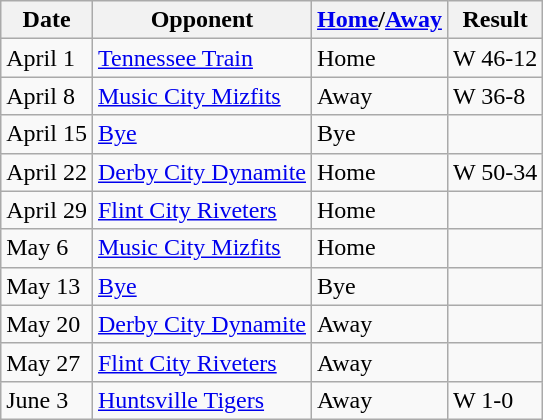<table class="wikitable">
<tr>
<th>Date</th>
<th>Opponent</th>
<th><a href='#'>Home</a>/<a href='#'>Away</a></th>
<th>Result</th>
</tr>
<tr>
<td>April 1</td>
<td><a href='#'>Tennessee Train</a></td>
<td>Home</td>
<td>W 46-12</td>
</tr>
<tr>
<td>April 8</td>
<td><a href='#'>Music City Mizfits</a></td>
<td>Away</td>
<td>W 36-8</td>
</tr>
<tr>
<td>April 15</td>
<td><a href='#'>Bye</a></td>
<td>Bye</td>
<td></td>
</tr>
<tr>
<td>April 22</td>
<td><a href='#'>Derby City Dynamite</a></td>
<td>Home</td>
<td>W 50-34</td>
</tr>
<tr>
<td>April 29</td>
<td><a href='#'>Flint City Riveters</a></td>
<td>Home</td>
<td></td>
</tr>
<tr>
<td>May 6</td>
<td><a href='#'>Music City Mizfits</a></td>
<td>Home</td>
<td></td>
</tr>
<tr>
<td>May 13</td>
<td><a href='#'>Bye</a></td>
<td>Bye</td>
<td></td>
</tr>
<tr>
<td>May 20</td>
<td><a href='#'>Derby City Dynamite</a></td>
<td>Away</td>
<td></td>
</tr>
<tr>
<td>May 27</td>
<td><a href='#'>Flint City Riveters</a></td>
<td>Away</td>
<td></td>
</tr>
<tr>
<td>June 3</td>
<td><a href='#'>Huntsville Tigers</a></td>
<td>Away</td>
<td>W 1-0</td>
</tr>
</table>
